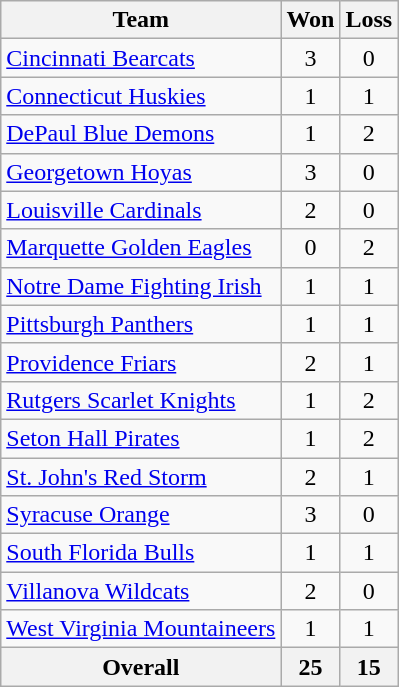<table class="wikitable sortable" style="text-align:center;">
<tr>
<th>Team</th>
<th>Won</th>
<th>Loss</th>
</tr>
<tr>
<td align=left><a href='#'>Cincinnati Bearcats</a></td>
<td>3</td>
<td>0</td>
</tr>
<tr>
<td align=left><a href='#'>Connecticut Huskies</a></td>
<td>1</td>
<td>1</td>
</tr>
<tr>
<td align=left><a href='#'>DePaul Blue Demons</a></td>
<td>1</td>
<td>2</td>
</tr>
<tr>
<td align=left><a href='#'>Georgetown Hoyas</a></td>
<td>3</td>
<td>0</td>
</tr>
<tr>
<td align=left><a href='#'>Louisville Cardinals</a></td>
<td>2</td>
<td>0</td>
</tr>
<tr>
<td align=left><a href='#'>Marquette Golden Eagles</a></td>
<td>0</td>
<td>2</td>
</tr>
<tr>
<td align=left><a href='#'>Notre Dame Fighting Irish</a></td>
<td>1</td>
<td>1</td>
</tr>
<tr>
<td align=left><a href='#'>Pittsburgh Panthers</a></td>
<td>1</td>
<td>1</td>
</tr>
<tr>
<td align=left><a href='#'>Providence Friars</a></td>
<td>2</td>
<td>1</td>
</tr>
<tr>
<td align=left><a href='#'>Rutgers Scarlet Knights</a></td>
<td>1</td>
<td>2</td>
</tr>
<tr>
<td align=left><a href='#'>Seton Hall Pirates</a></td>
<td>1</td>
<td>2</td>
</tr>
<tr>
<td align=left><a href='#'>St. John's Red Storm</a></td>
<td>2</td>
<td>1</td>
</tr>
<tr>
<td align=left><a href='#'>Syracuse Orange</a></td>
<td>3</td>
<td>0</td>
</tr>
<tr>
<td align=left><a href='#'>South Florida Bulls</a></td>
<td>1</td>
<td>1</td>
</tr>
<tr>
<td align=left><a href='#'>Villanova Wildcats</a></td>
<td>2</td>
<td>0</td>
</tr>
<tr>
<td align=left><a href='#'>West Virginia Mountaineers</a></td>
<td>1</td>
<td>1</td>
</tr>
<tr>
<th>Overall</th>
<th>25</th>
<th>15</th>
</tr>
</table>
